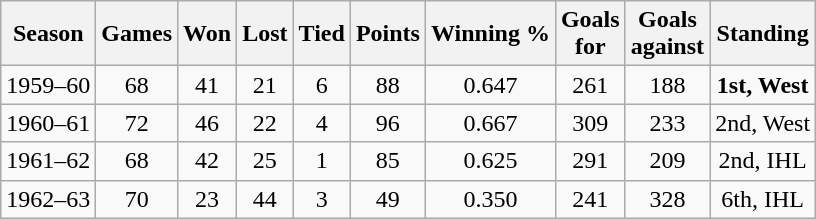<table class="wikitable" style="text-align:center">
<tr>
<th>Season</th>
<th>Games</th>
<th>Won</th>
<th>Lost</th>
<th>Tied</th>
<th>Points</th>
<th>Winning %</th>
<th>Goals<br>for</th>
<th>Goals<br>against</th>
<th>Standing</th>
</tr>
<tr>
<td>1959–60</td>
<td>68</td>
<td>41</td>
<td>21</td>
<td>6</td>
<td>88</td>
<td>0.647</td>
<td>261</td>
<td>188</td>
<td><strong>1st, West</strong></td>
</tr>
<tr>
<td>1960–61</td>
<td>72</td>
<td>46</td>
<td>22</td>
<td>4</td>
<td>96</td>
<td>0.667</td>
<td>309</td>
<td>233</td>
<td>2nd, West</td>
</tr>
<tr>
<td>1961–62</td>
<td>68</td>
<td>42</td>
<td>25</td>
<td>1</td>
<td>85</td>
<td>0.625</td>
<td>291</td>
<td>209</td>
<td>2nd, IHL</td>
</tr>
<tr>
<td>1962–63</td>
<td>70</td>
<td>23</td>
<td>44</td>
<td>3</td>
<td>49</td>
<td>0.350</td>
<td>241</td>
<td>328</td>
<td>6th, IHL</td>
</tr>
</table>
